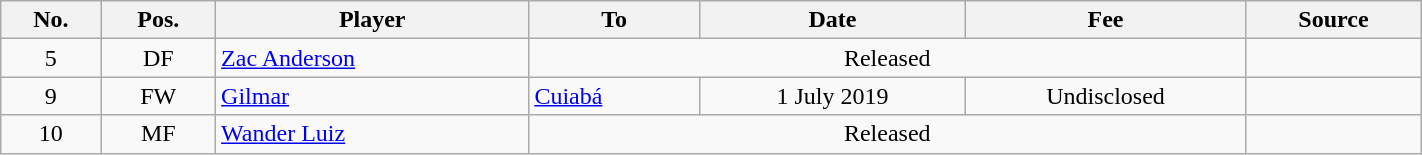<table class="wikitable" style="text-align:center;width:75%;">
<tr>
<th>No.</th>
<th>Pos.</th>
<th>Player</th>
<th>To</th>
<th>Date</th>
<th>Fee</th>
<th>Source</th>
</tr>
<tr>
<td>5</td>
<td>DF</td>
<td align=left> <a href='#'>Zac Anderson</a></td>
<td colspan=3>Released</td>
<td></td>
</tr>
<tr>
<td>9</td>
<td>FW</td>
<td align=left> <a href='#'>Gilmar</a></td>
<td align=left> <a href='#'>Cuiabá</a></td>
<td>1 July 2019</td>
<td>Undisclosed</td>
<td></td>
</tr>
<tr>
<td>10</td>
<td>MF</td>
<td align=left> <a href='#'>Wander Luiz</a></td>
<td colspan=3>Released</td>
<td></td>
</tr>
</table>
